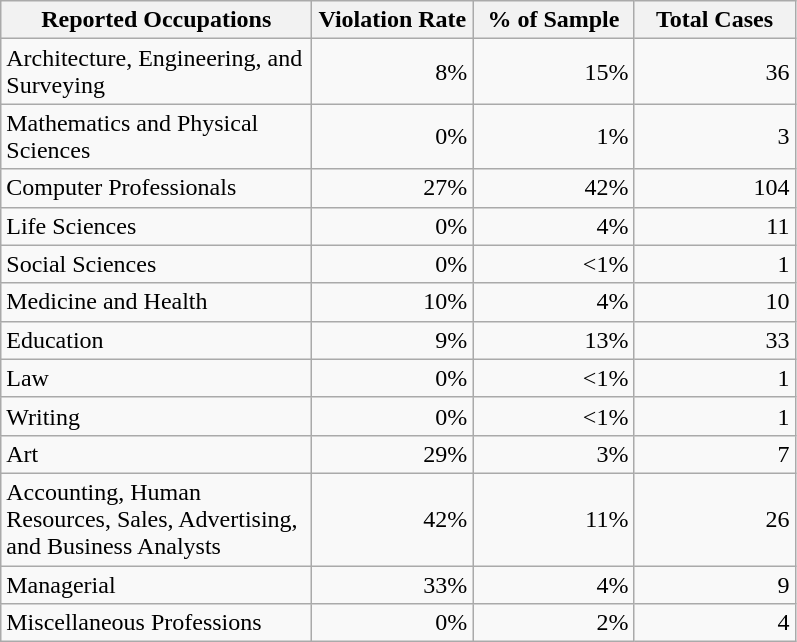<table class="wikitable sortable">
<tr>
<th scope="col" style="width: 200px;">Reported Occupations</th>
<th scope="col" style="width: 100px;">Violation Rate</th>
<th scope="col" style="width: 100px;">% of Sample</th>
<th scope="col" style="width: 100px;">Total Cases</th>
</tr>
<tr>
<td>Architecture, Engineering, and Surveying</td>
<td align=right>8%</td>
<td align=right>15%</td>
<td align=right>36</td>
</tr>
<tr>
<td>Mathematics and Physical Sciences</td>
<td align=right>0%</td>
<td align=right>1%</td>
<td align=right>3</td>
</tr>
<tr>
<td>Computer Professionals</td>
<td align=right>27%</td>
<td align=right>42%</td>
<td align=right>104</td>
</tr>
<tr>
<td>Life Sciences</td>
<td align=right>0%</td>
<td align=right>4%</td>
<td align=right>11</td>
</tr>
<tr>
<td>Social Sciences</td>
<td align=right>0%</td>
<td align=right><1%</td>
<td align=right>1</td>
</tr>
<tr>
<td>Medicine and Health</td>
<td align=right>10%</td>
<td align=right>4%</td>
<td align=right>10</td>
</tr>
<tr>
<td>Education</td>
<td align=right>9%</td>
<td align=right>13%</td>
<td align=right>33</td>
</tr>
<tr>
<td>Law</td>
<td align=right>0%</td>
<td align=right><1%</td>
<td align=right>1</td>
</tr>
<tr>
<td>Writing</td>
<td align=right>0%</td>
<td align=right><1%</td>
<td align=right>1</td>
</tr>
<tr>
<td>Art</td>
<td align=right>29%</td>
<td align=right>3%</td>
<td align=right>7</td>
</tr>
<tr>
<td>Accounting, Human Resources, Sales, Advertising, and Business Analysts</td>
<td align=right>42%</td>
<td align=right>11%</td>
<td align=right>26</td>
</tr>
<tr>
<td>Managerial</td>
<td align=right>33%</td>
<td align=right>4%</td>
<td align=right>9</td>
</tr>
<tr>
<td>Miscellaneous Professions</td>
<td align=right>0%</td>
<td align=right>2%</td>
<td align=right>4</td>
</tr>
</table>
